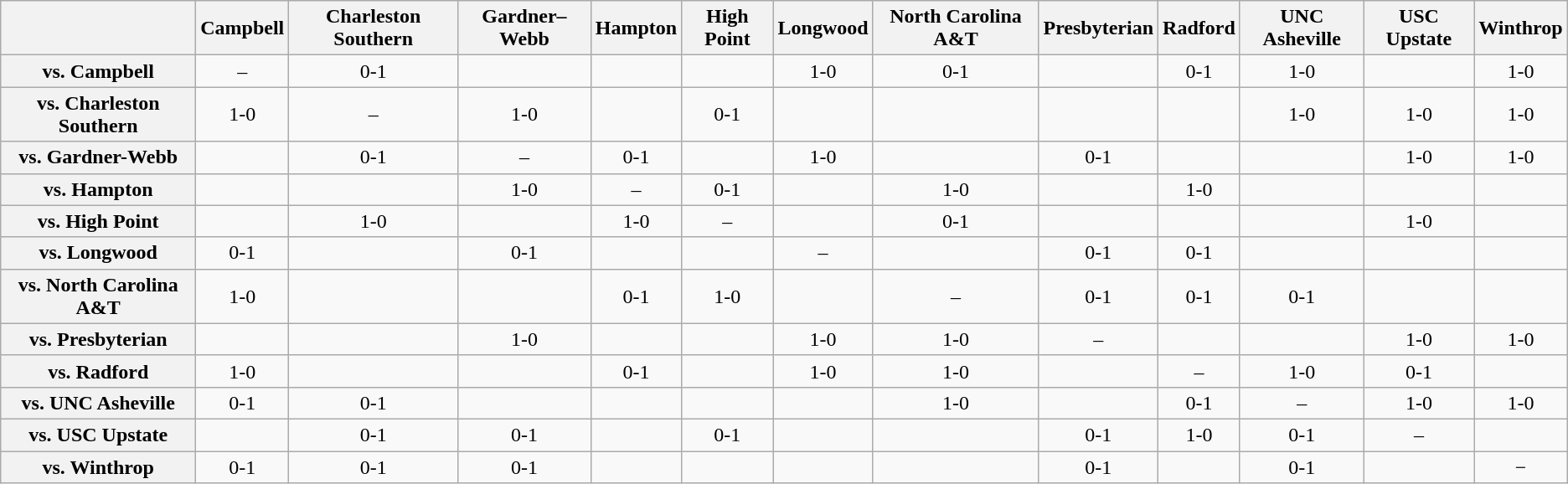<table class="wikitable" style="text-align:center">
<tr>
<th colspan="1"></th>
<th style=>Campbell</th>
<th style=>Charleston Southern</th>
<th style=>Gardner–Webb</th>
<th style=>Hampton</th>
<th style=>High Point</th>
<th style=>Longwood</th>
<th style=>North Carolina A&T</th>
<th style=>Presbyterian</th>
<th style=>Radford</th>
<th style=>UNC Asheville</th>
<th style=>USC Upstate</th>
<th style=>Winthrop</th>
</tr>
<tr>
<th>vs. Campbell</th>
<td>–</td>
<td>0-1</td>
<td></td>
<td></td>
<td></td>
<td>1-0</td>
<td>0-1</td>
<td></td>
<td>0-1</td>
<td>1-0</td>
<td></td>
<td>1-0</td>
</tr>
<tr>
<th>vs. Charleston Southern</th>
<td>1-0</td>
<td>–</td>
<td>1-0</td>
<td></td>
<td>0-1</td>
<td></td>
<td></td>
<td></td>
<td></td>
<td>1-0</td>
<td>1-0</td>
<td>1-0</td>
</tr>
<tr>
<th>vs. Gardner-Webb</th>
<td></td>
<td>0-1</td>
<td>–</td>
<td>0-1</td>
<td></td>
<td>1-0</td>
<td></td>
<td>0-1</td>
<td></td>
<td></td>
<td>1-0</td>
<td>1-0</td>
</tr>
<tr>
<th>vs. Hampton</th>
<td></td>
<td></td>
<td>1-0</td>
<td>–</td>
<td>0-1</td>
<td></td>
<td>1-0</td>
<td></td>
<td>1-0</td>
<td></td>
<td></td>
<td></td>
</tr>
<tr>
<th>vs. High Point</th>
<td></td>
<td>1-0</td>
<td></td>
<td>1-0</td>
<td>–</td>
<td></td>
<td>0-1</td>
<td></td>
<td></td>
<td></td>
<td>1-0</td>
<td></td>
</tr>
<tr>
<th>vs. Longwood</th>
<td>0-1</td>
<td></td>
<td>0-1</td>
<td></td>
<td></td>
<td>–</td>
<td></td>
<td>0-1</td>
<td>0-1</td>
<td></td>
<td></td>
<td></td>
</tr>
<tr>
<th>vs. North Carolina A&T</th>
<td>1-0</td>
<td></td>
<td></td>
<td>0-1</td>
<td>1-0</td>
<td></td>
<td>–</td>
<td>0-1</td>
<td>0-1</td>
<td>0-1</td>
<td></td>
<td></td>
</tr>
<tr>
<th>vs. Presbyterian</th>
<td></td>
<td></td>
<td>1-0</td>
<td></td>
<td></td>
<td>1-0</td>
<td>1-0</td>
<td>–</td>
<td></td>
<td></td>
<td>1-0</td>
<td>1-0</td>
</tr>
<tr>
<th>vs. Radford</th>
<td>1-0</td>
<td></td>
<td></td>
<td>0-1</td>
<td></td>
<td>1-0</td>
<td>1-0</td>
<td></td>
<td>–</td>
<td>1-0</td>
<td>0-1</td>
<td></td>
</tr>
<tr>
<th>vs. UNC Asheville</th>
<td>0-1</td>
<td>0-1</td>
<td></td>
<td></td>
<td></td>
<td></td>
<td>1-0</td>
<td></td>
<td>0-1</td>
<td>–</td>
<td>1-0</td>
<td>1-0</td>
</tr>
<tr>
<th>vs. USC Upstate</th>
<td></td>
<td>0-1</td>
<td>0-1</td>
<td></td>
<td>0-1</td>
<td></td>
<td></td>
<td>0-1</td>
<td>1-0</td>
<td>0-1</td>
<td>–</td>
<td></td>
</tr>
<tr>
<th>vs. Winthrop</th>
<td>0-1</td>
<td>0-1</td>
<td>0-1</td>
<td></td>
<td></td>
<td></td>
<td></td>
<td>0-1</td>
<td></td>
<td>0-1</td>
<td></td>
<td>−</td>
</tr>
</table>
